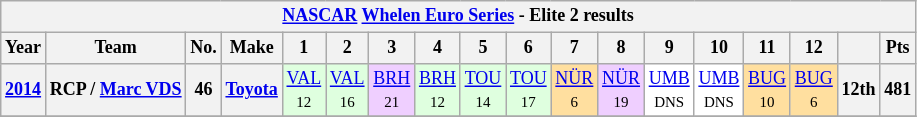<table class="wikitable" style="text-align:center; font-size:75%">
<tr>
<th colspan=21><a href='#'>NASCAR</a> <a href='#'>Whelen Euro Series</a> - Elite 2 results</th>
</tr>
<tr>
<th>Year</th>
<th>Team</th>
<th>No.</th>
<th>Make</th>
<th>1</th>
<th>2</th>
<th>3</th>
<th>4</th>
<th>5</th>
<th>6</th>
<th>7</th>
<th>8</th>
<th>9</th>
<th>10</th>
<th>11</th>
<th>12</th>
<th></th>
<th>Pts</th>
</tr>
<tr>
<th><a href='#'>2014</a></th>
<th>RCP / <a href='#'>Marc VDS</a></th>
<th>46</th>
<th><a href='#'>Toyota</a></th>
<td style="background:#DFFFDF"><a href='#'>VAL</a><br><small>12</small></td>
<td style="background:#DFFFDF"><a href='#'>VAL</a><br><small>16</small></td>
<td style="background:#EFCFFF"><a href='#'>BRH</a><br><small>21</small></td>
<td style="background:#DFFFDF"><a href='#'>BRH</a><br><small>12</small></td>
<td style="background:#DFFFDF"><a href='#'>TOU</a><br><small>14</small></td>
<td style="background:#DFFFDF"><a href='#'>TOU</a><br><small>17</small></td>
<td style="background:#FFDF9F"><a href='#'>NÜR</a><br><small>6</small></td>
<td style="background:#EFCFFF"><a href='#'>NÜR</a><br><small>19</small></td>
<td style="background:#FFFFFF;"><a href='#'>UMB</a><br><small>DNS</small></td>
<td style="background:#FFFFFF;"><a href='#'>UMB</a><br><small>DNS</small></td>
<td style="background:#FFDF9F"><a href='#'>BUG</a><br><small>10</small></td>
<td style="background:#FFDF9F"><a href='#'>BUG</a><br><small>6</small></td>
<th>12th</th>
<th>481</th>
</tr>
<tr>
</tr>
</table>
